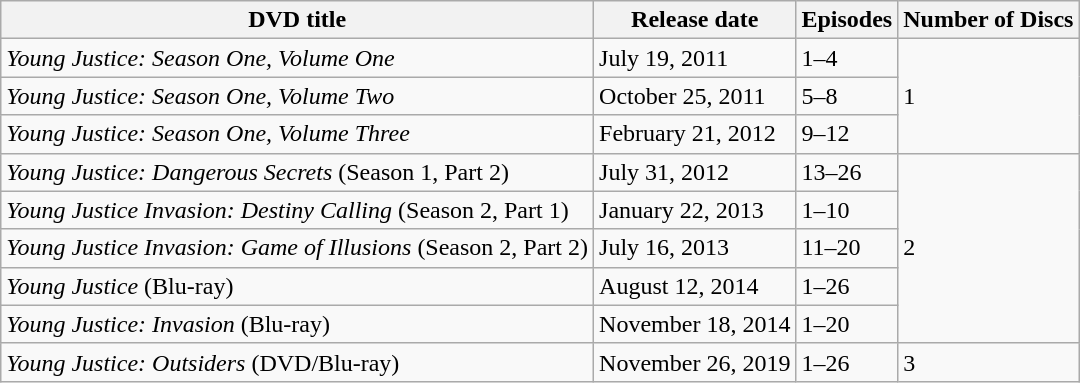<table class="wikitable">
<tr>
<th>DVD title</th>
<th>Release date</th>
<th>Episodes</th>
<th>Number of Discs</th>
</tr>
<tr>
<td><em>Young Justice: Season One, Volume One</em></td>
<td>July 19, 2011</td>
<td>1–4</td>
<td rowspan="3"><div>1</div></td>
</tr>
<tr>
<td><em>Young Justice: Season One, Volume Two</em></td>
<td>October 25, 2011</td>
<td>5–8</td>
</tr>
<tr>
<td><em>Young Justice: Season One, Volume Three</em></td>
<td>February 21, 2012</td>
<td>9–12</td>
</tr>
<tr>
<td><em>Young Justice: Dangerous Secrets</em> (Season 1, Part 2)</td>
<td>July 31, 2012</td>
<td>13–26</td>
<td rowspan="5"><div>2</div></td>
</tr>
<tr>
<td><em>Young Justice Invasion: Destiny Calling</em> (Season 2, Part 1)</td>
<td>January 22, 2013</td>
<td>1–10</td>
</tr>
<tr>
<td><em>Young Justice Invasion: Game of Illusions</em> (Season 2, Part 2)</td>
<td>July 16, 2013</td>
<td>11–20</td>
</tr>
<tr>
<td><em>Young Justice</em> (Blu-ray)</td>
<td>August 12, 2014</td>
<td>1–26</td>
</tr>
<tr>
<td><em>Young Justice: Invasion</em> (Blu-ray)</td>
<td>November 18, 2014</td>
<td>1–20</td>
</tr>
<tr>
<td><em>Young Justice: Outsiders</em> (DVD/Blu-ray)</td>
<td>November 26, 2019</td>
<td>1–26</td>
<td><div>3</div></td>
</tr>
</table>
